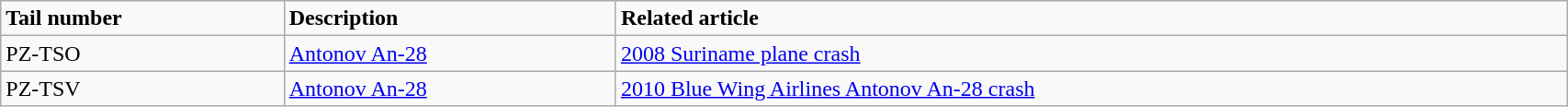<table class="wikitable" width="90%">
<tr>
<td><strong>Tail number</strong></td>
<td><strong>Description</strong></td>
<td><strong>Related article</strong></td>
</tr>
<tr>
<td>PZ-TSO</td>
<td><a href='#'>Antonov An-28</a></td>
<td><a href='#'>2008 Suriname plane crash</a></td>
</tr>
<tr>
<td>PZ-TSV</td>
<td><a href='#'>Antonov An-28</a></td>
<td><a href='#'>2010 Blue Wing Airlines Antonov An-28 crash</a></td>
</tr>
</table>
